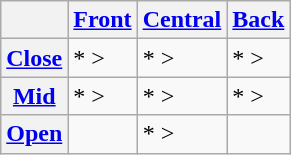<table class="wikitable">
<tr>
<th></th>
<th><a href='#'>Front</a></th>
<th><a href='#'>Central</a></th>
<th><a href='#'>Back</a></th>
</tr>
<tr>
<th><a href='#'>Close</a></th>
<td>* >  </td>
<td>* >  </td>
<td>* >  </td>
</tr>
<tr>
<th><a href='#'>Mid</a></th>
<td>* >  </td>
<td>* >  </td>
<td>* >  </td>
</tr>
<tr>
<th><a href='#'>Open</a></th>
<td></td>
<td>* >  </td>
<td></td>
</tr>
</table>
